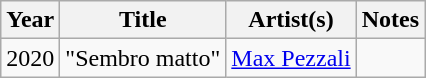<table class="wikitable plainrowheaders sortable">
<tr>
<th scope="col">Year</th>
<th scope="col">Title</th>
<th scope="col">Artist(s)</th>
<th scope="col" class="unsortable">Notes</th>
</tr>
<tr>
<td>2020</td>
<td>"Sembro matto"</td>
<td><a href='#'>Max Pezzali</a></td>
<td></td>
</tr>
</table>
